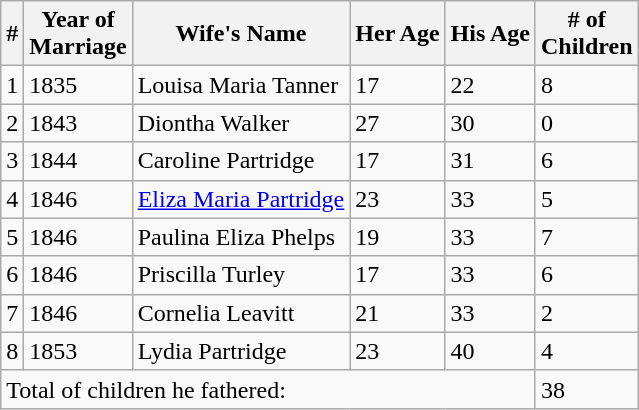<table class="wikitable">
<tr>
<th>#</th>
<th>Year of <br>Marriage</th>
<th>Wife's Name</th>
<th>Her Age</th>
<th>His Age</th>
<th># of <br>Children</th>
</tr>
<tr>
<td>1</td>
<td>1835</td>
<td>Louisa Maria Tanner</td>
<td>17</td>
<td>22</td>
<td>8</td>
</tr>
<tr>
<td>2</td>
<td>1843</td>
<td>Diontha Walker</td>
<td>27</td>
<td>30</td>
<td>0</td>
</tr>
<tr>
<td>3</td>
<td>1844</td>
<td>Caroline Partridge</td>
<td>17</td>
<td>31</td>
<td>6</td>
</tr>
<tr>
<td>4</td>
<td>1846</td>
<td><a href='#'>Eliza Maria Partridge</a></td>
<td>23</td>
<td>33</td>
<td>5</td>
</tr>
<tr>
<td>5</td>
<td>1846</td>
<td>Paulina Eliza Phelps</td>
<td>19</td>
<td>33</td>
<td>7</td>
</tr>
<tr>
<td>6</td>
<td>1846</td>
<td>Priscilla Turley</td>
<td>17</td>
<td>33</td>
<td>6</td>
</tr>
<tr>
<td>7</td>
<td>1846</td>
<td>Cornelia Leavitt</td>
<td>21</td>
<td>33</td>
<td>2</td>
</tr>
<tr>
<td>8</td>
<td>1853</td>
<td>Lydia Partridge</td>
<td>23</td>
<td>40</td>
<td>4</td>
</tr>
<tr>
<td colspan=5>Total of children he fathered:</td>
<td>38</td>
</tr>
</table>
